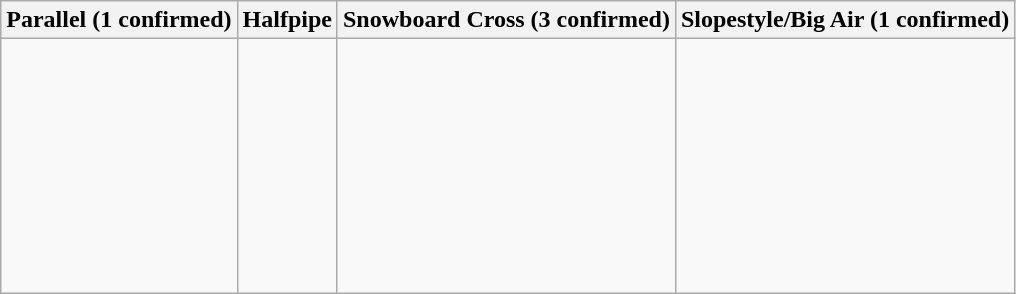<table class="wikitable">
<tr>
<th>Parallel (1 confirmed)</th>
<th>Halfpipe</th>
<th>Snowboard Cross (3 confirmed)</th>
<th>Slopestyle/Big Air (1 confirmed)</th>
</tr>
<tr>
<td valign="top"><s></s><br><strong></strong><br><br><br><br><br><br><br><br></td>
<td valign="top"><br><br><br><br><br><br><br><br><br></td>
<td valign="top"><s></s><br><strong></strong><br><strong></strong><br><s></s><br><strong></strong><br><br><br><br><br></td>
<td valign="top"><s></s><br><strong></strong><br><br><br><br><br><br><br><br></td>
</tr>
</table>
